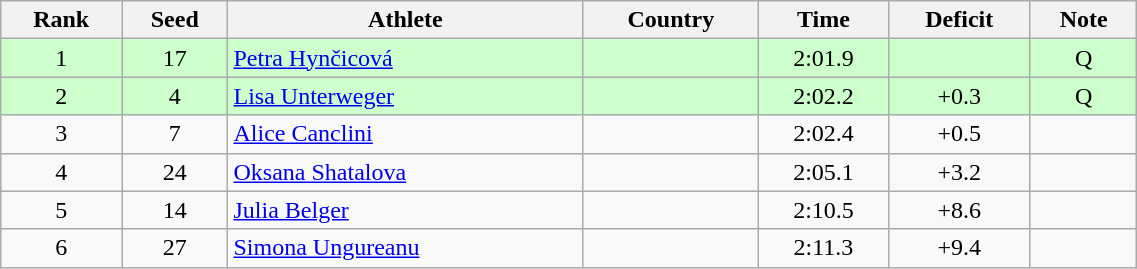<table class="wikitable sortable" style="text-align:center" width=60%>
<tr>
<th>Rank</th>
<th>Seed</th>
<th>Athlete</th>
<th>Country</th>
<th>Time</th>
<th data-sort-type=number>Deficit</th>
<th>Note</th>
</tr>
<tr bgcolor=ccffcc>
<td>1</td>
<td>17</td>
<td align=left><a href='#'>Petra Hynčicová</a></td>
<td align=left></td>
<td>2:01.9</td>
<td></td>
<td>Q</td>
</tr>
<tr bgcolor=ccffcc>
<td>2</td>
<td>4</td>
<td align=left><a href='#'>Lisa Unterweger</a></td>
<td align=left></td>
<td>2:02.2</td>
<td>+0.3</td>
<td>Q</td>
</tr>
<tr>
<td>3</td>
<td>7</td>
<td align=left><a href='#'>Alice Canclini</a></td>
<td align=left></td>
<td>2:02.4</td>
<td>+0.5</td>
<td></td>
</tr>
<tr>
<td>4</td>
<td>24</td>
<td align=left><a href='#'>Oksana Shatalova</a></td>
<td align=left></td>
<td>2:05.1</td>
<td>+3.2</td>
<td></td>
</tr>
<tr>
<td>5</td>
<td>14</td>
<td align=left><a href='#'>Julia Belger</a></td>
<td align=left></td>
<td>2:10.5</td>
<td>+8.6</td>
<td></td>
</tr>
<tr>
<td>6</td>
<td>27</td>
<td align=left><a href='#'>Simona Ungureanu</a></td>
<td align=left></td>
<td>2:11.3</td>
<td>+9.4</td>
<td></td>
</tr>
</table>
